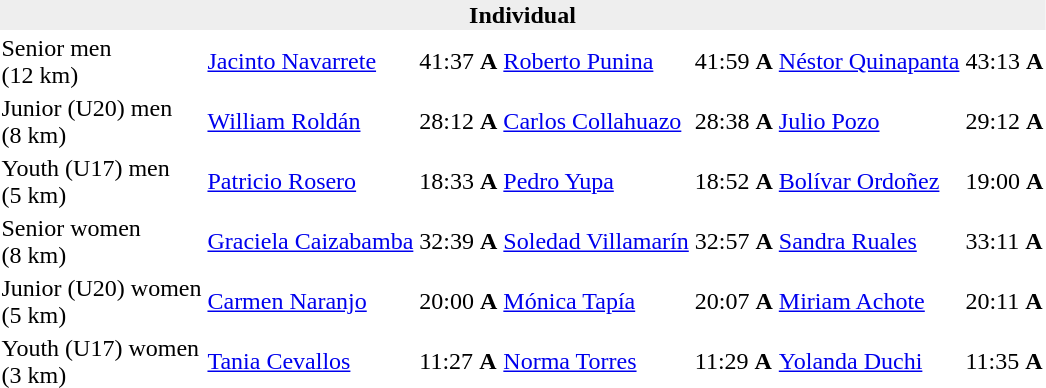<table>
<tr>
<td colspan=7 bgcolor=#eeeeee style=text-align:center;><strong>Individual</strong></td>
</tr>
<tr>
<td>Senior men<br>(12 km)</td>
<td><a href='#'>Jacinto Navarrete</a><br></td>
<td>41:37 <strong>A</strong></td>
<td><a href='#'>Roberto Punina</a><br></td>
<td>41:59 <strong>A</strong></td>
<td><a href='#'>Néstor Quinapanta</a><br></td>
<td>43:13 <strong>A</strong></td>
</tr>
<tr>
<td>Junior (U20) men<br>(8 km)</td>
<td><a href='#'>William Roldán</a><br></td>
<td>28:12 <strong>A</strong></td>
<td><a href='#'>Carlos Collahuazo</a><br></td>
<td>28:38 <strong>A</strong></td>
<td><a href='#'>Julio Pozo</a><br></td>
<td>29:12 <strong>A</strong></td>
</tr>
<tr>
<td>Youth (U17) men<br>(5 km)</td>
<td><a href='#'>Patricio Rosero</a><br></td>
<td>18:33 <strong>A</strong></td>
<td><a href='#'>Pedro Yupa</a><br></td>
<td>18:52 <strong>A</strong></td>
<td><a href='#'>Bolívar Ordoñez</a><br></td>
<td>19:00 <strong>A</strong></td>
</tr>
<tr>
<td>Senior women<br>(8 km)</td>
<td><a href='#'>Graciela Caizabamba</a><br></td>
<td>32:39 <strong>A</strong></td>
<td><a href='#'>Soledad Villamarín</a><br></td>
<td>32:57 <strong>A</strong></td>
<td><a href='#'>Sandra Ruales</a><br></td>
<td>33:11 <strong>A</strong></td>
</tr>
<tr>
<td>Junior (U20) women<br>(5 km)</td>
<td><a href='#'>Carmen Naranjo</a><br></td>
<td>20:00 <strong>A</strong></td>
<td><a href='#'>Mónica Tapía</a><br></td>
<td>20:07 <strong>A</strong></td>
<td><a href='#'>Miriam Achote</a><br></td>
<td>20:11 <strong>A</strong></td>
</tr>
<tr>
<td>Youth (U17) women<br>(3 km)</td>
<td><a href='#'>Tania Cevallos</a><br></td>
<td>11:27 <strong>A</strong></td>
<td><a href='#'>Norma Torres</a><br></td>
<td>11:29 <strong>A</strong></td>
<td><a href='#'>Yolanda Duchi</a><br></td>
<td>11:35 <strong>A</strong></td>
</tr>
</table>
